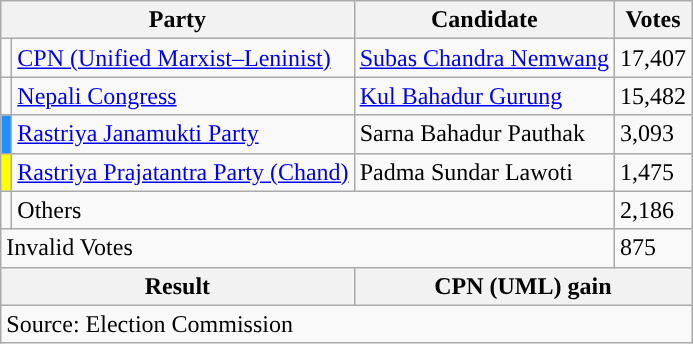<table class="wikitable">
<tr>
<th colspan="2">Party</th>
<th>Candidate</th>
<th>Votes</th>
</tr>
<tr>
<td style="background-color:"></td>
<td><a href='#'>CPN (Unified Marxist–Leninist)</a></td>
<td><a href='#'>Subas Chandra Nemwang</a></td>
<td>17,407</td>
</tr>
<tr>
<td style="background-color:"></td>
<td><a href='#'>Nepali Congress</a></td>
<td><a href='#'>Kul Bahadur Gurung</a></td>
<td>15,482</td>
</tr>
<tr>
<td style="background-color:dodgerblue"></td>
<td><a href='#'>Rastriya Janamukti Party</a></td>
<td>Sarna Bahadur Pauthak</td>
<td>3,093</td>
</tr>
<tr>
<td style="background-color:yellow"></td>
<td><a href='#'>Rastriya Prajatantra Party (Chand)</a></td>
<td>Padma Sundar Lawoti</td>
<td>1,475</td>
</tr>
<tr>
<td></td>
<td colspan="2">Others</td>
<td>2,186</td>
</tr>
<tr>
<td colspan="3">Invalid Votes</td>
<td>875</td>
</tr>
<tr>
<th colspan="2">Result</th>
<th colspan="2">CPN (UML) gain</th>
</tr>
<tr>
<td colspan="4">Source: Election Commission</td>
</tr>
</table>
